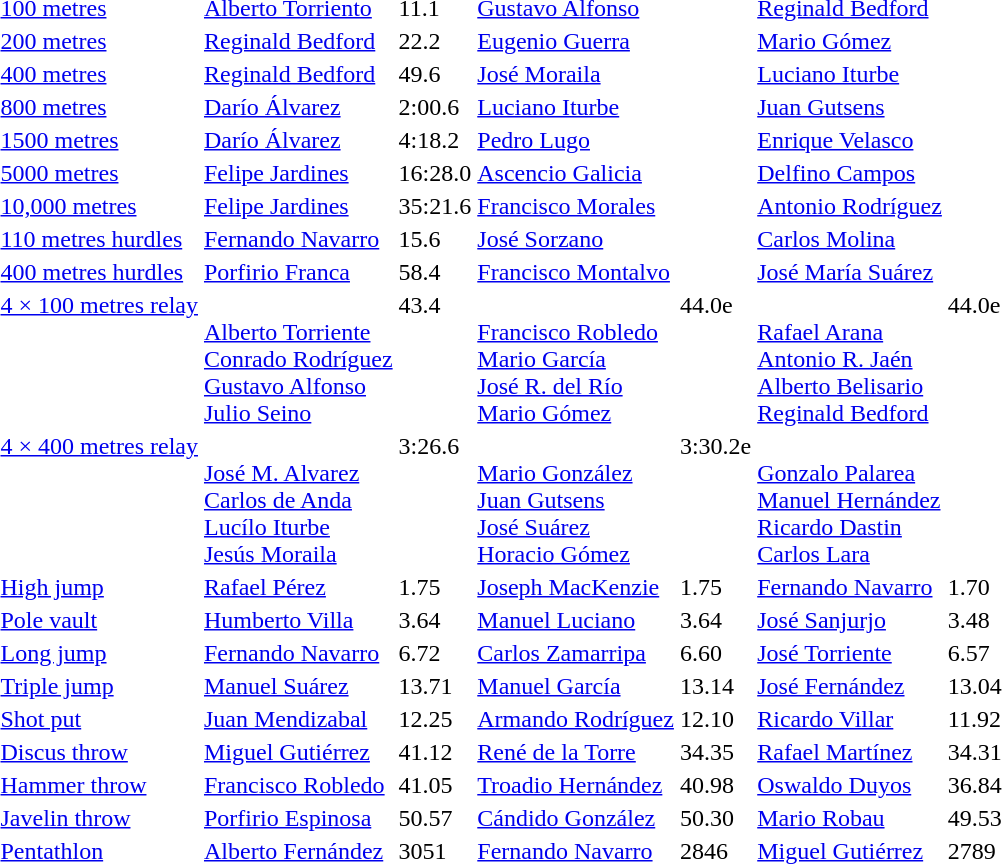<table>
<tr>
<td><a href='#'>100 metres</a></td>
<td><a href='#'>Alberto Torriento</a><br> </td>
<td>11.1</td>
<td><a href='#'>Gustavo Alfonso</a><br> </td>
<td></td>
<td><a href='#'>Reginald Bedford</a><br> </td>
<td></td>
</tr>
<tr>
<td><a href='#'>200 metres</a></td>
<td><a href='#'>Reginald Bedford</a><br> </td>
<td>22.2</td>
<td><a href='#'>Eugenio Guerra</a><br> </td>
<td></td>
<td><a href='#'>Mario Gómez</a><br> </td>
<td></td>
</tr>
<tr>
<td><a href='#'>400 metres</a></td>
<td><a href='#'>Reginald Bedford</a><br> </td>
<td>49.6</td>
<td><a href='#'>José Moraila</a><br> </td>
<td></td>
<td><a href='#'>Luciano Iturbe</a><br> </td>
<td></td>
</tr>
<tr>
<td><a href='#'>800 metres</a></td>
<td><a href='#'>Darío Álvarez</a><br> </td>
<td>2:00.6</td>
<td><a href='#'>Luciano Iturbe</a><br> </td>
<td></td>
<td><a href='#'>Juan Gutsens</a><br> </td>
<td></td>
</tr>
<tr>
<td><a href='#'>1500 metres</a></td>
<td><a href='#'>Darío Álvarez</a><br> </td>
<td>4:18.2</td>
<td><a href='#'>Pedro Lugo</a><br> </td>
<td></td>
<td><a href='#'>Enrique Velasco</a><br> </td>
<td></td>
</tr>
<tr>
<td><a href='#'>5000 metres</a></td>
<td><a href='#'>Felipe Jardines</a><br> </td>
<td>16:28.0</td>
<td><a href='#'>Ascencio Galicia</a><br> </td>
<td></td>
<td><a href='#'>Delfino Campos</a><br> </td>
<td></td>
</tr>
<tr>
<td><a href='#'>10,000 metres</a></td>
<td><a href='#'>Felipe Jardines</a><br> </td>
<td>35:21.6</td>
<td><a href='#'>Francisco Morales</a><br> </td>
<td></td>
<td><a href='#'>Antonio Rodríguez</a><br> </td>
<td></td>
</tr>
<tr>
<td><a href='#'>110 metres hurdles</a></td>
<td><a href='#'>Fernando Navarro</a><br> </td>
<td>15.6</td>
<td><a href='#'>José Sorzano</a><br> </td>
<td></td>
<td><a href='#'>Carlos Molina</a><br> </td>
<td></td>
</tr>
<tr>
<td><a href='#'>400 metres hurdles</a></td>
<td><a href='#'>Porfirio Franca</a><br> </td>
<td>58.4</td>
<td><a href='#'>Francisco Montalvo</a><br> </td>
<td></td>
<td><a href='#'>José María Suárez</a><br> </td>
<td></td>
</tr>
<tr style="vertical-align:top;">
<td><a href='#'>4 × 100 metres relay</a></td>
<td><br> <a href='#'>Alberto Torriente</a><br> <a href='#'>Conrado Rodríguez</a><br> <a href='#'>Gustavo Alfonso</a><br> <a href='#'>Julio Seino</a></td>
<td>43.4</td>
<td><br> <a href='#'>Francisco Robledo</a><br> <a href='#'>Mario García</a><br> <a href='#'>José R. del Río</a><br> <a href='#'>Mario Gómez</a></td>
<td>44.0e</td>
<td><br> <a href='#'>Rafael Arana</a><br> <a href='#'>Antonio R. Jaén</a><br> <a href='#'>Alberto Belisario</a><br> <a href='#'>Reginald Bedford</a></td>
<td>44.0e</td>
</tr>
<tr style="vertical-align:top;">
<td><a href='#'>4 × 400 metres relay</a></td>
<td><br> <a href='#'>José M. Alvarez</a><br> <a href='#'>Carlos de Anda</a><br> <a href='#'>Lucílo Iturbe</a><br> <a href='#'>Jesús Moraila</a></td>
<td>3:26.6</td>
<td><br> <a href='#'>Mario González</a><br> <a href='#'>Juan Gutsens</a><br> <a href='#'>José Suárez</a><br> <a href='#'>Horacio Gómez</a></td>
<td>3:30.2e</td>
<td><br> <a href='#'>Gonzalo Palarea</a><br> <a href='#'>Manuel Hernández</a><br> <a href='#'>Ricardo Dastin</a><br> <a href='#'>Carlos Lara</a></td>
<td></td>
</tr>
<tr>
<td><a href='#'>High jump</a></td>
<td><a href='#'>Rafael Pérez</a><br> </td>
<td>1.75</td>
<td><a href='#'>Joseph MacKenzie</a><br> </td>
<td>1.75</td>
<td><a href='#'>Fernando Navarro</a><br> </td>
<td>1.70</td>
</tr>
<tr>
<td><a href='#'>Pole vault</a></td>
<td><a href='#'>Humberto Villa</a><br> </td>
<td>3.64</td>
<td><a href='#'>Manuel Luciano</a><br> </td>
<td>3.64</td>
<td><a href='#'>José Sanjurjo</a><br> </td>
<td>3.48</td>
</tr>
<tr>
<td><a href='#'>Long jump</a></td>
<td><a href='#'>Fernando Navarro</a><br> </td>
<td>6.72</td>
<td><a href='#'>Carlos Zamarripa</a><br> </td>
<td>6.60</td>
<td><a href='#'>José Torriente</a><br> </td>
<td>6.57</td>
</tr>
<tr>
<td><a href='#'>Triple jump</a></td>
<td><a href='#'>Manuel Suárez</a><br> </td>
<td>13.71</td>
<td><a href='#'>Manuel García</a><br> </td>
<td>13.14</td>
<td><a href='#'>José Fernández</a><br> </td>
<td>13.04</td>
</tr>
<tr>
<td><a href='#'>Shot put</a></td>
<td><a href='#'>Juan Mendizabal</a><br> </td>
<td>12.25</td>
<td><a href='#'>Armando Rodríguez</a><br> </td>
<td>12.10</td>
<td><a href='#'>Ricardo Villar</a><br> </td>
<td>11.92</td>
</tr>
<tr>
<td><a href='#'>Discus throw</a></td>
<td><a href='#'>Miguel Gutiérrez</a><br> </td>
<td>41.12</td>
<td><a href='#'>René de la Torre</a><br> </td>
<td>34.35</td>
<td><a href='#'>Rafael Martínez</a><br> </td>
<td>34.31</td>
</tr>
<tr>
<td><a href='#'>Hammer throw</a></td>
<td><a href='#'>Francisco Robledo</a><br> </td>
<td>41.05</td>
<td><a href='#'>Troadio Hernández</a><br> </td>
<td>40.98</td>
<td><a href='#'>Oswaldo Duyos</a><br> </td>
<td>36.84</td>
</tr>
<tr>
<td><a href='#'>Javelin throw</a></td>
<td><a href='#'>Porfirio Espinosa</a><br> </td>
<td>50.57</td>
<td><a href='#'>Cándido González</a><br> </td>
<td>50.30</td>
<td><a href='#'>Mario Robau</a><br> </td>
<td>49.53</td>
</tr>
<tr>
<td><a href='#'>Pentathlon</a></td>
<td><a href='#'>Alberto Fernández</a><br> </td>
<td>3051</td>
<td><a href='#'>Fernando Navarro</a><br> </td>
<td>2846</td>
<td><a href='#'>Miguel Gutiérrez</a><br> </td>
<td>2789</td>
</tr>
</table>
